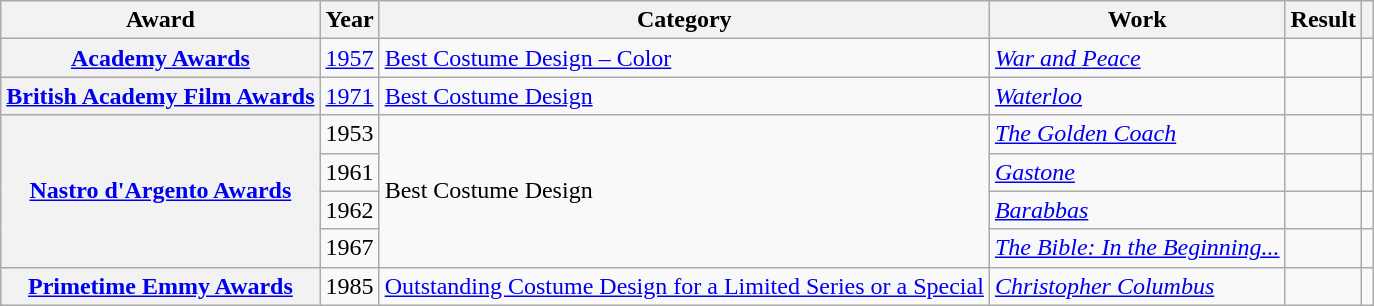<table class="wikitable">
<tr>
<th>Award</th>
<th>Year</th>
<th>Category</th>
<th>Work</th>
<th>Result</th>
<th class="unsortable"></th>
</tr>
<tr>
<th scope="row" style="text-align:center;"><a href='#'>Academy Awards</a></th>
<td style="text-align:center;"><a href='#'>1957</a></td>
<td><a href='#'>Best Costume Design – Color</a></td>
<td><em><a href='#'>War and Peace</a></em></td>
<td></td>
<td style="text-align:center;"></td>
</tr>
<tr>
<th scope="row" style="text-align:center;"><a href='#'>British Academy Film Awards</a></th>
<td style="text-align:center;"><a href='#'>1971</a></td>
<td><a href='#'>Best Costume Design</a></td>
<td><em><a href='#'>Waterloo</a></em></td>
<td></td>
<td style="text-align:center;"></td>
</tr>
<tr>
<th rowspan="4" scope="row" style="text-align:center;"><a href='#'>Nastro d'Argento Awards</a></th>
<td style="text-align:center;">1953</td>
<td rowspan="4">Best Costume Design</td>
<td><em><a href='#'>The Golden Coach</a></em></td>
<td></td>
<td style="text-align:center;"></td>
</tr>
<tr>
<td style="text-align:center;">1961</td>
<td><em><a href='#'>Gastone</a></em></td>
<td></td>
<td style="text-align:center;"></td>
</tr>
<tr>
<td style="text-align:center;">1962</td>
<td><em><a href='#'>Barabbas</a></em></td>
<td></td>
<td style="text-align:center;"></td>
</tr>
<tr>
<td style="text-align:center;">1967</td>
<td><em><a href='#'>The Bible: In the Beginning...</a></em></td>
<td></td>
<td style="text-align:center;"></td>
</tr>
<tr>
<th scope="row" style="text-align:center;"><a href='#'>Primetime Emmy Awards</a></th>
<td style="text-align:center;">1985</td>
<td><a href='#'>Outstanding Costume Design for a Limited Series or a Special</a></td>
<td><em><a href='#'>Christopher Columbus</a></em></td>
<td></td>
<td style="text-align:center;"></td>
</tr>
</table>
